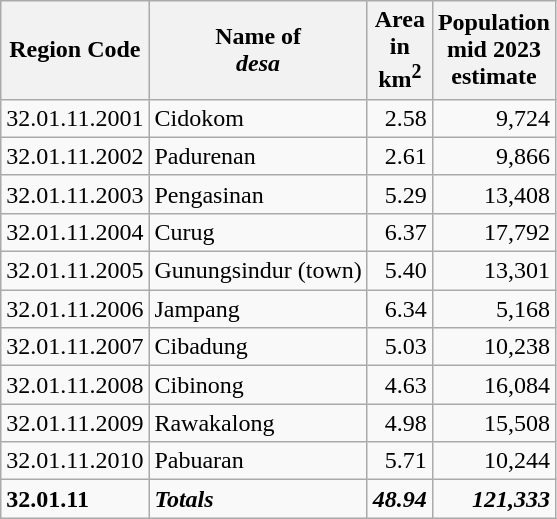<table class="wikitable">
<tr>
<th>Region Code</th>
<th>Name of <br> <em>desa</em></th>
<th>Area <br>in <br>km<sup>2</sup></th>
<th>Population<br>mid 2023<br>estimate</th>
</tr>
<tr>
<td>32.01.11.2001</td>
<td>Cidokom</td>
<td align="right">2.58</td>
<td align="right">9,724</td>
</tr>
<tr>
<td>32.01.11.2002</td>
<td>Padurenan</td>
<td align="right">2.61</td>
<td align="right">9,866</td>
</tr>
<tr>
<td>32.01.11.2003</td>
<td>Pengasinan</td>
<td align="right">5.29</td>
<td align="right">13,408</td>
</tr>
<tr>
<td>32.01.11.2004</td>
<td>Curug</td>
<td align="right">6.37</td>
<td align="right">17,792</td>
</tr>
<tr>
<td>32.01.11.2005</td>
<td>Gunungsindur (town)</td>
<td align="right">5.40</td>
<td align="right">13,301</td>
</tr>
<tr>
<td>32.01.11.2006</td>
<td>Jampang</td>
<td align="right">6.34</td>
<td align="right">5,168</td>
</tr>
<tr>
<td>32.01.11.2007</td>
<td>Cibadung</td>
<td align="right">5.03</td>
<td align="right">10,238</td>
</tr>
<tr>
<td>32.01.11.2008</td>
<td>Cibinong</td>
<td align="right">4.63</td>
<td align="right">16,084</td>
</tr>
<tr>
<td>32.01.11.2009</td>
<td>Rawakalong</td>
<td align="right">4.98</td>
<td align="right">15,508</td>
</tr>
<tr>
<td>32.01.11.2010</td>
<td>Pabuaran</td>
<td align="right">5.71</td>
<td align="right">10,244</td>
</tr>
<tr>
<td><strong>32.01.11</strong></td>
<td><strong><em>Totals</em></strong></td>
<td align="right"><strong><em>48.94</em></strong></td>
<td align="right"><strong><em>121,333</em></strong></td>
</tr>
</table>
